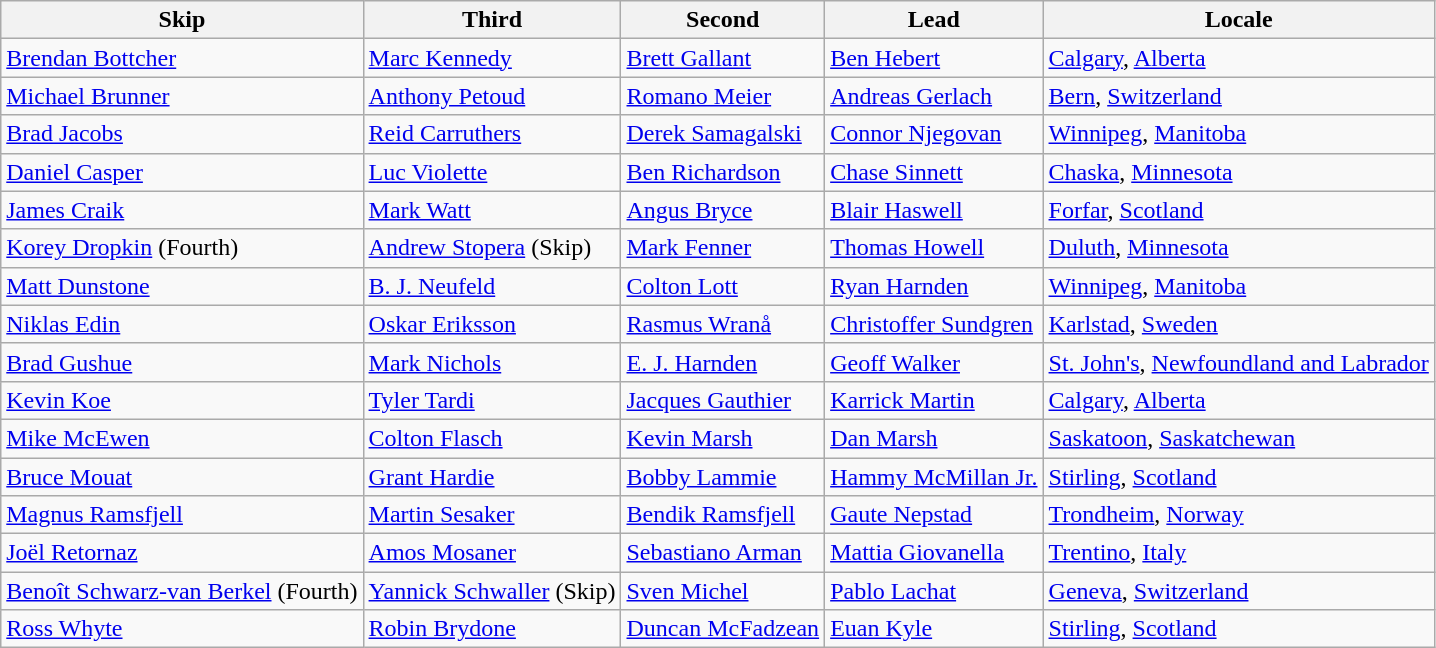<table class=wikitable>
<tr>
<th scope="col">Skip</th>
<th scope="col">Third</th>
<th scope="col">Second</th>
<th scope="col">Lead</th>
<th scope="col">Locale</th>
</tr>
<tr>
<td><a href='#'>Brendan Bottcher</a></td>
<td><a href='#'>Marc Kennedy</a></td>
<td><a href='#'>Brett Gallant</a></td>
<td><a href='#'>Ben Hebert</a></td>
<td> <a href='#'>Calgary</a>, <a href='#'>Alberta</a></td>
</tr>
<tr>
<td><a href='#'>Michael Brunner</a></td>
<td><a href='#'>Anthony Petoud</a></td>
<td><a href='#'>Romano Meier</a></td>
<td><a href='#'>Andreas Gerlach</a></td>
<td> <a href='#'>Bern</a>, <a href='#'>Switzerland</a></td>
</tr>
<tr>
<td><a href='#'>Brad Jacobs</a></td>
<td><a href='#'>Reid Carruthers</a></td>
<td><a href='#'>Derek Samagalski</a></td>
<td><a href='#'>Connor Njegovan</a></td>
<td> <a href='#'>Winnipeg</a>, <a href='#'>Manitoba</a></td>
</tr>
<tr>
<td><a href='#'>Daniel Casper</a></td>
<td><a href='#'>Luc Violette</a></td>
<td><a href='#'>Ben Richardson</a></td>
<td><a href='#'>Chase Sinnett</a></td>
<td> <a href='#'>Chaska</a>, <a href='#'>Minnesota</a></td>
</tr>
<tr>
<td><a href='#'>James Craik</a></td>
<td><a href='#'>Mark Watt</a></td>
<td><a href='#'>Angus Bryce</a></td>
<td><a href='#'>Blair Haswell</a></td>
<td> <a href='#'>Forfar</a>, <a href='#'>Scotland</a></td>
</tr>
<tr>
<td><a href='#'>Korey Dropkin</a> (Fourth)</td>
<td><a href='#'>Andrew Stopera</a> (Skip)</td>
<td><a href='#'>Mark Fenner</a></td>
<td><a href='#'>Thomas Howell</a></td>
<td> <a href='#'>Duluth</a>, <a href='#'>Minnesota</a></td>
</tr>
<tr>
<td><a href='#'>Matt Dunstone</a></td>
<td><a href='#'>B. J. Neufeld</a></td>
<td><a href='#'>Colton Lott</a></td>
<td><a href='#'>Ryan Harnden</a></td>
<td> <a href='#'>Winnipeg</a>, <a href='#'>Manitoba</a></td>
</tr>
<tr>
<td><a href='#'>Niklas Edin</a></td>
<td><a href='#'>Oskar Eriksson</a></td>
<td><a href='#'>Rasmus Wranå</a></td>
<td><a href='#'>Christoffer Sundgren</a></td>
<td> <a href='#'>Karlstad</a>, <a href='#'>Sweden</a></td>
</tr>
<tr>
<td><a href='#'>Brad Gushue</a></td>
<td><a href='#'>Mark Nichols</a></td>
<td><a href='#'>E. J. Harnden</a></td>
<td><a href='#'>Geoff Walker</a></td>
<td> <a href='#'>St. John's</a>, <a href='#'>Newfoundland and Labrador</a></td>
</tr>
<tr>
<td><a href='#'>Kevin Koe</a></td>
<td><a href='#'>Tyler Tardi</a></td>
<td><a href='#'>Jacques Gauthier</a></td>
<td><a href='#'>Karrick Martin</a></td>
<td> <a href='#'>Calgary</a>, <a href='#'>Alberta</a></td>
</tr>
<tr>
<td><a href='#'>Mike McEwen</a></td>
<td><a href='#'>Colton Flasch</a></td>
<td><a href='#'>Kevin Marsh</a></td>
<td><a href='#'>Dan Marsh</a></td>
<td> <a href='#'>Saskatoon</a>, <a href='#'>Saskatchewan</a></td>
</tr>
<tr>
<td><a href='#'>Bruce Mouat</a></td>
<td><a href='#'>Grant Hardie</a></td>
<td><a href='#'>Bobby Lammie</a></td>
<td><a href='#'>Hammy McMillan Jr.</a></td>
<td> <a href='#'>Stirling</a>, <a href='#'>Scotland</a></td>
</tr>
<tr>
<td><a href='#'>Magnus Ramsfjell</a></td>
<td><a href='#'>Martin Sesaker</a></td>
<td><a href='#'>Bendik Ramsfjell</a></td>
<td><a href='#'>Gaute Nepstad</a></td>
<td> <a href='#'>Trondheim</a>, <a href='#'>Norway</a></td>
</tr>
<tr>
<td><a href='#'>Joël Retornaz</a></td>
<td><a href='#'>Amos Mosaner</a></td>
<td><a href='#'>Sebastiano Arman</a></td>
<td><a href='#'>Mattia Giovanella</a></td>
<td> <a href='#'>Trentino</a>, <a href='#'>Italy</a></td>
</tr>
<tr>
<td><a href='#'>Benoît Schwarz-van Berkel</a> (Fourth)</td>
<td><a href='#'>Yannick Schwaller</a> (Skip)</td>
<td><a href='#'>Sven Michel</a></td>
<td><a href='#'>Pablo Lachat</a></td>
<td> <a href='#'>Geneva</a>, <a href='#'>Switzerland</a></td>
</tr>
<tr>
<td><a href='#'>Ross Whyte</a></td>
<td><a href='#'>Robin Brydone</a></td>
<td><a href='#'>Duncan McFadzean</a></td>
<td><a href='#'>Euan Kyle</a></td>
<td> <a href='#'>Stirling</a>, <a href='#'>Scotland</a></td>
</tr>
</table>
